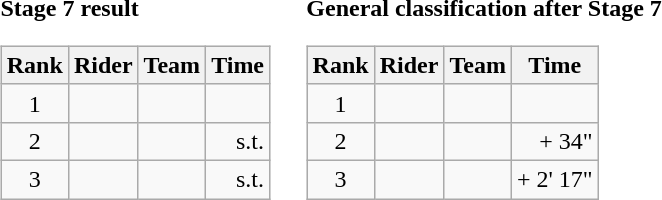<table>
<tr>
<td><strong>Stage 7 result</strong><br><table class="wikitable">
<tr>
<th scope="col">Rank</th>
<th scope="col">Rider</th>
<th scope="col">Team</th>
<th scope="col">Time</th>
</tr>
<tr>
<td style="text-align:center;">1</td>
<td></td>
<td></td>
<td style="text-align:right;"></td>
</tr>
<tr>
<td style="text-align:center;">2</td>
<td></td>
<td></td>
<td style="text-align:right;">s.t.</td>
</tr>
<tr>
<td style="text-align:center;">3</td>
<td></td>
<td></td>
<td style="text-align:right;">s.t.</td>
</tr>
</table>
</td>
<td></td>
<td><strong>General classification after Stage 7</strong><br><table class="wikitable">
<tr>
<th scope="col">Rank</th>
<th scope="col">Rider</th>
<th scope="col">Team</th>
<th scope="col">Time</th>
</tr>
<tr>
<td style="text-align:center;">1</td>
<td></td>
<td></td>
<td style="text-align:right;"></td>
</tr>
<tr>
<td style="text-align:center;">2</td>
<td></td>
<td></td>
<td style="text-align:right;">+ 34"</td>
</tr>
<tr>
<td style="text-align:center;">3</td>
<td></td>
<td></td>
<td style="text-align:right;">+ 2' 17"</td>
</tr>
</table>
</td>
</tr>
</table>
